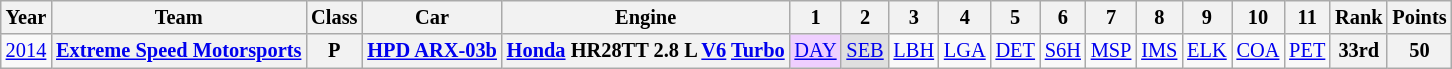<table class="wikitable" style="text-align:center; font-size:85%">
<tr>
<th>Year</th>
<th>Team</th>
<th>Class</th>
<th>Car</th>
<th>Engine</th>
<th>1</th>
<th>2</th>
<th>3</th>
<th>4</th>
<th>5</th>
<th>6</th>
<th>7</th>
<th>8</th>
<th>9</th>
<th>10</th>
<th>11</th>
<th>Rank</th>
<th>Points</th>
</tr>
<tr>
<td><a href='#'>2014</a></td>
<th nowrap><a href='#'>Extreme Speed Motorsports</a></th>
<th>P</th>
<th nowrap><a href='#'>HPD ARX-03b</a></th>
<th nowrap><a href='#'>Honda</a> HR28TT 2.8 L <a href='#'>V6</a> <a href='#'>Turbo</a></th>
<td style="background:#efcfff;"><a href='#'>DAY</a><br></td>
<td style="background:#dfdfdf;"><a href='#'>SEB</a><br></td>
<td><a href='#'>LBH</a></td>
<td><a href='#'>LGA</a></td>
<td><a href='#'>DET</a></td>
<td><a href='#'>S6H</a></td>
<td><a href='#'>MSP</a></td>
<td><a href='#'>IMS</a></td>
<td><a href='#'>ELK</a></td>
<td><a href='#'>COA</a><br></td>
<td><a href='#'>PET</a></td>
<th>33rd</th>
<th>50</th>
</tr>
</table>
